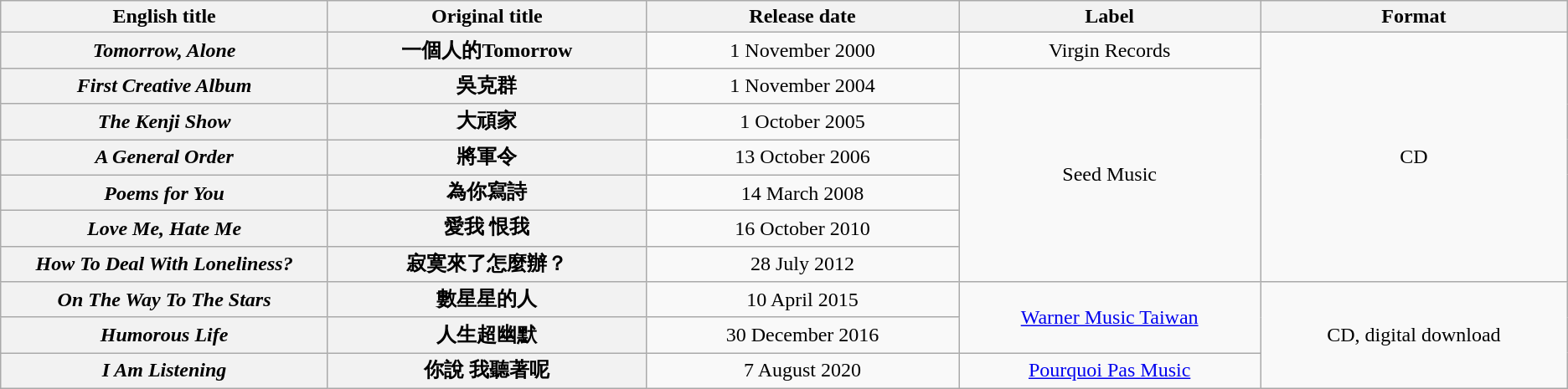<table class="wikitable plainrowheaders" style="text-align:center;">
<tr>
<th width="5%">English title</th>
<th width="5%">Original title</th>
<th width="5%">Release date</th>
<th width="5%">Label</th>
<th width="5%">Format</th>
</tr>
<tr>
<th><em>Tomorrow, Alone</em></th>
<th>一個人的Tomorrow</th>
<td>1 November 2000</td>
<td>Virgin Records</td>
<td rowspan="7">CD</td>
</tr>
<tr>
<th><em>First Creative Album</em></th>
<th>吳克群</th>
<td>1 November 2004</td>
<td rowspan="6">Seed Music</td>
</tr>
<tr>
<th><em>The Kenji Show</em></th>
<th>大頑家</th>
<td>1 October 2005</td>
</tr>
<tr>
<th><em>A General Order</em></th>
<th>將軍令</th>
<td>13 October 2006</td>
</tr>
<tr>
<th><em>Poems for You</em></th>
<th>為你寫詩</th>
<td>14 March 2008</td>
</tr>
<tr>
<th><em>Love Me, Hate Me</em></th>
<th>愛我 恨我</th>
<td>16 October 2010</td>
</tr>
<tr>
<th><em>How To Deal With Loneliness?</em></th>
<th>寂寞來了怎麼辦？</th>
<td>28 July 2012</td>
</tr>
<tr>
<th><em>On The Way To The Stars</em></th>
<th>數星星的人</th>
<td>10 April 2015</td>
<td rowspan="2"><a href='#'>Warner Music Taiwan</a></td>
<td rowspan="3">CD, digital download</td>
</tr>
<tr>
<th><em>Humorous Life</em></th>
<th>人生超幽默</th>
<td>30 December 2016</td>
</tr>
<tr>
<th><em>I Am Listening</em></th>
<th>你說 我聽著呢</th>
<td>7 August 2020</td>
<td><a href='#'>Pourquoi Pas Music</a></td>
</tr>
</table>
